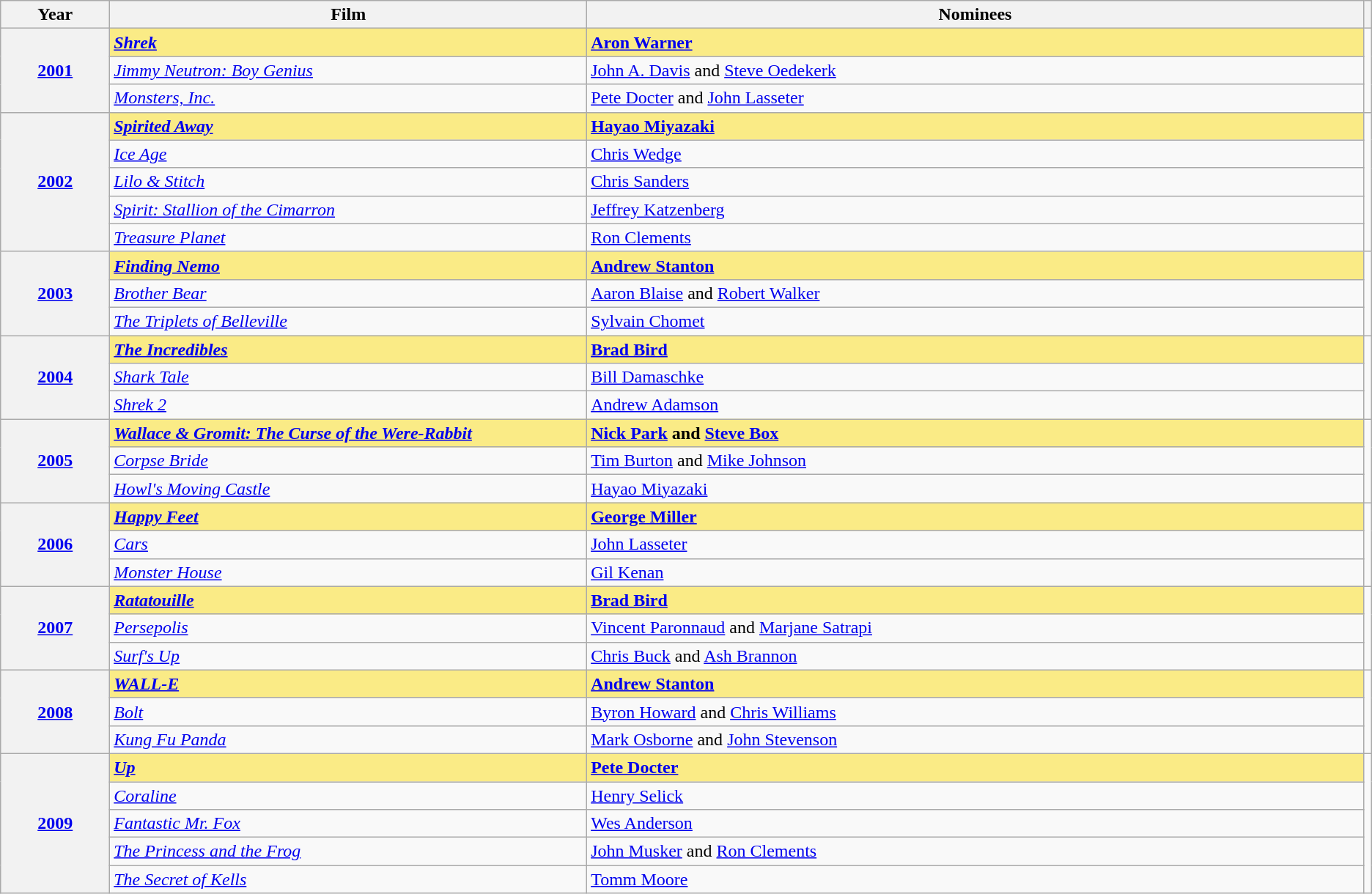<table class="wikitable sortable">
<tr>
<th scope="col" style="width:8%;">Year</th>
<th scope="col" style="width:35%;">Film</th>
<th scope="col" style="width:60%;">Nominees</th>
<th scope="col" style="width:2%;"></th>
</tr>
<tr>
<th rowspan="3" scope="row" style="text-align:center"><a href='#'>2001</a><br></th>
<td style="background:#FAEB86"><strong><em><a href='#'>Shrek</a></em></strong></td>
<td style="background:#FAEB86"><strong><a href='#'>Aron Warner</a></strong></td>
<td rowspan="3"></td>
</tr>
<tr>
<td><em><a href='#'>Jimmy Neutron: Boy Genius</a></em></td>
<td><a href='#'>John A. Davis</a> and <a href='#'>Steve Oedekerk</a></td>
</tr>
<tr>
<td><em><a href='#'>Monsters, Inc.</a></em></td>
<td><a href='#'>Pete Docter</a> and <a href='#'>John Lasseter</a></td>
</tr>
<tr>
<th rowspan="5" scope="row" style="text-align:center"><a href='#'>2002</a><br></th>
<td style="background:#FAEB86"><strong><em><a href='#'>Spirited Away</a></em></strong></td>
<td style="background:#FAEB86"><strong><a href='#'>Hayao Miyazaki</a></strong></td>
<td rowspan="5"></td>
</tr>
<tr>
<td><em><a href='#'>Ice Age</a></em></td>
<td><a href='#'>Chris Wedge</a></td>
</tr>
<tr>
<td><em><a href='#'>Lilo & Stitch</a></em></td>
<td><a href='#'>Chris Sanders</a></td>
</tr>
<tr>
<td><em><a href='#'>Spirit: Stallion of the Cimarron</a></em></td>
<td><a href='#'>Jeffrey Katzenberg</a></td>
</tr>
<tr>
<td><em><a href='#'>Treasure Planet</a></em></td>
<td><a href='#'>Ron Clements</a></td>
</tr>
<tr>
<th rowspan="3" scope="row" style="text-align:center"><a href='#'>2003</a><br></th>
<td style="background:#FAEB86"><strong><em><a href='#'>Finding Nemo</a></em></strong></td>
<td style="background:#FAEB86"><strong><a href='#'>Andrew Stanton</a></strong></td>
<td rowspan="3"></td>
</tr>
<tr>
<td><em><a href='#'>Brother Bear</a></em></td>
<td><a href='#'>Aaron Blaise</a> and <a href='#'>Robert Walker</a></td>
</tr>
<tr>
<td><em><a href='#'>The Triplets of Belleville</a></em></td>
<td><a href='#'>Sylvain Chomet</a></td>
</tr>
<tr>
<th rowspan="3" scope="row" style="text-align:center"><a href='#'>2004</a><br></th>
<td style="background:#FAEB86"><strong><em><a href='#'>The Incredibles</a></em></strong></td>
<td style="background:#FAEB86"><strong><a href='#'>Brad Bird</a></strong></td>
<td rowspan="3"></td>
</tr>
<tr>
<td><em><a href='#'>Shark Tale</a></em></td>
<td><a href='#'>Bill Damaschke</a></td>
</tr>
<tr>
<td><em><a href='#'>Shrek 2</a></em></td>
<td><a href='#'>Andrew Adamson</a></td>
</tr>
<tr>
<th rowspan="3" scope="row" style="text-align:center"><a href='#'>2005</a><br></th>
<td style="background:#FAEB86"><strong><em><a href='#'>Wallace & Gromit: The Curse of the Were-Rabbit</a></em></strong></td>
<td style="background:#FAEB86"><strong><a href='#'>Nick Park</a> and <a href='#'>Steve Box</a></strong></td>
<td rowspan="3"></td>
</tr>
<tr>
<td><em><a href='#'>Corpse Bride</a></em></td>
<td><a href='#'>Tim Burton</a> and <a href='#'>Mike Johnson</a></td>
</tr>
<tr>
<td><em><a href='#'>Howl's Moving Castle</a></em></td>
<td><a href='#'>Hayao Miyazaki</a></td>
</tr>
<tr>
<th rowspan="3" scope="row" style="text-align:center"><a href='#'>2006</a><br></th>
<td style="background:#FAEB86"><strong><em><a href='#'>Happy Feet</a></em></strong></td>
<td style="background:#FAEB86"><strong><a href='#'>George Miller</a></strong></td>
<td rowspan="3"></td>
</tr>
<tr>
<td><em><a href='#'>Cars</a></em></td>
<td><a href='#'>John Lasseter</a></td>
</tr>
<tr>
<td><em><a href='#'>Monster House</a></em></td>
<td><a href='#'>Gil Kenan</a></td>
</tr>
<tr>
<th rowspan="3" scope="row" style="text-align:center"><a href='#'>2007</a><br></th>
<td style="background:#FAEB86"><strong><em><a href='#'>Ratatouille</a></em></strong></td>
<td style="background:#FAEB86"><strong><a href='#'>Brad Bird</a></strong></td>
<td rowspan="3"></td>
</tr>
<tr>
<td><em><a href='#'>Persepolis</a></em></td>
<td><a href='#'>Vincent Paronnaud</a> and <a href='#'>Marjane Satrapi</a></td>
</tr>
<tr>
<td><em><a href='#'>Surf's Up</a></em></td>
<td><a href='#'>Chris Buck</a> and <a href='#'>Ash Brannon</a></td>
</tr>
<tr>
<th rowspan="3" scope="row" style="text-align:center"><a href='#'>2008</a><br></th>
<td style="background:#FAEB86"><strong><em><a href='#'>WALL-E</a></em></strong></td>
<td style="background:#FAEB86"><strong><a href='#'>Andrew Stanton</a></strong></td>
<td rowspan="3"></td>
</tr>
<tr>
<td><em><a href='#'>Bolt</a></em></td>
<td><a href='#'>Byron Howard</a> and <a href='#'>Chris Williams</a></td>
</tr>
<tr>
<td><em><a href='#'>Kung Fu Panda</a></em></td>
<td><a href='#'>Mark Osborne</a> and <a href='#'>John Stevenson</a></td>
</tr>
<tr>
<th rowspan="5" scope="row" style="text-align:center"><a href='#'>2009</a><br></th>
<td style="background:#FAEB86"><strong><em><a href='#'>Up</a></em></strong></td>
<td style="background:#FAEB86"><strong><a href='#'>Pete Docter</a></strong></td>
<td rowspan="5"></td>
</tr>
<tr>
<td><em><a href='#'>Coraline</a></em></td>
<td><a href='#'>Henry Selick</a></td>
</tr>
<tr>
<td><em><a href='#'>Fantastic Mr. Fox</a></em></td>
<td><a href='#'>Wes Anderson</a></td>
</tr>
<tr>
<td><em><a href='#'>The Princess and the Frog</a></em></td>
<td><a href='#'>John Musker</a> and <a href='#'>Ron Clements</a></td>
</tr>
<tr>
<td><em><a href='#'>The Secret of Kells</a></em></td>
<td><a href='#'>Tomm Moore</a></td>
</tr>
</table>
